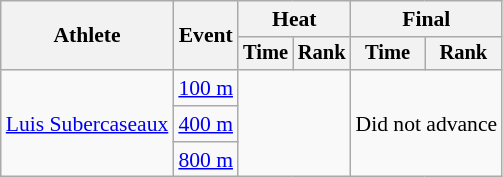<table class="wikitable" style="font-size:90%;text-align:center">
<tr>
<th rowspan="2">Athlete</th>
<th rowspan="2">Event</th>
<th colspan="2">Heat</th>
<th colspan="2">Final</th>
</tr>
<tr style="font-size:95%">
<th>Time</th>
<th>Rank</th>
<th>Time</th>
<th>Rank</th>
</tr>
<tr>
<td rowspan="3" align="left"><a href='#'>Luis Subercaseaux</a></td>
<td align="left"><a href='#'>100 m</a></td>
<td colspan="2" rowspan="3"></td>
<td colspan="2" rowspan="3">Did not advance</td>
</tr>
<tr>
<td align="left"><a href='#'>400 m</a></td>
</tr>
<tr>
<td align="left"><a href='#'>800 m</a></td>
</tr>
</table>
